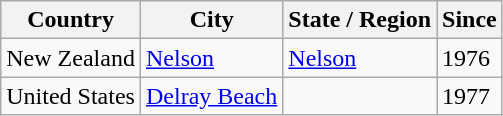<table class="wikitable">
<tr>
<th>Country</th>
<th>City</th>
<th>State / Region</th>
<th>Since</th>
</tr>
<tr>
<td> New Zealand</td>
<td><a href='#'>Nelson</a></td>
<td> <a href='#'>Nelson</a></td>
<td>1976</td>
</tr>
<tr>
<td> United States</td>
<td><a href='#'>Delray Beach</a></td>
<td></td>
<td>1977</td>
</tr>
</table>
